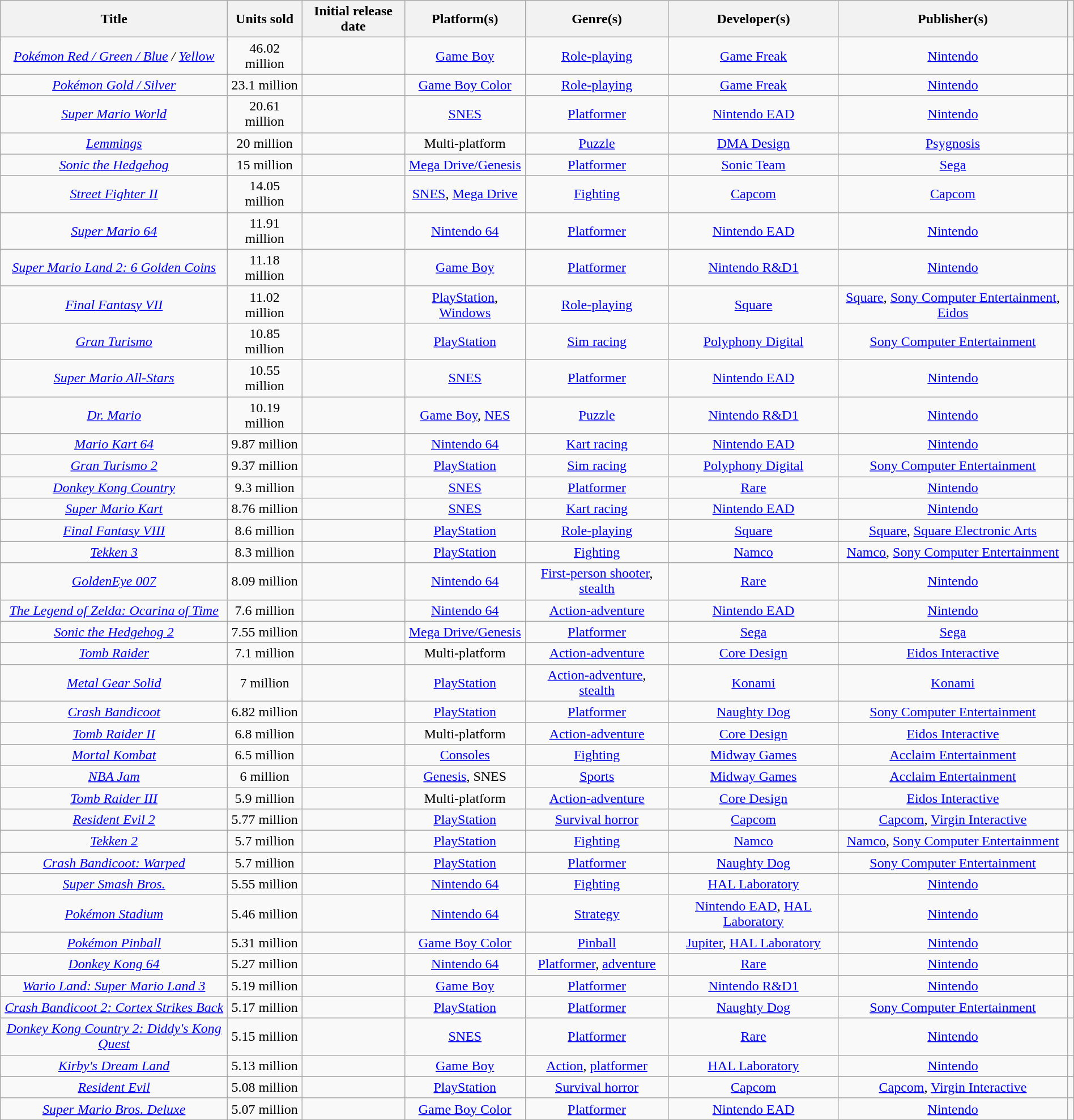<table class="wikitable sortable static-row-numbers" style="margin:auto; margin:auto; text-align:center">
<tr class=static-row-header>
<th scope="col">Title</th>
<th scope="col">Units sold</th>
<th scope="col">Initial release date</th>
<th scope="col">Platform(s)</th>
<th scope="col">Genre(s)</th>
<th scope="col">Developer(s)</th>
<th scope="col">Publisher(s)</th>
<th class="unsortable"></th>
</tr>
<tr>
<td><em><a href='#'>Pokémon Red / Green / Blue</a> / <a href='#'>Yellow</a></em></td>
<td>46.02 million</td>
<td></td>
<td><a href='#'>Game Boy</a></td>
<td><a href='#'>Role-playing</a></td>
<td><a href='#'>Game Freak</a></td>
<td><a href='#'>Nintendo</a></td>
<td align="center"></td>
</tr>
<tr>
<td><em><a href='#'>Pokémon Gold / Silver</a></em></td>
<td>23.1 million</td>
<td></td>
<td><a href='#'>Game Boy Color</a></td>
<td><a href='#'>Role-playing</a></td>
<td><a href='#'>Game Freak</a></td>
<td><a href='#'>Nintendo</a></td>
<td align="center"></td>
</tr>
<tr>
<td><em><a href='#'>Super Mario World</a></em></td>
<td>20.61 million</td>
<td></td>
<td><a href='#'>SNES</a></td>
<td><a href='#'>Platformer</a></td>
<td><a href='#'>Nintendo EAD</a></td>
<td><a href='#'>Nintendo</a></td>
<td align="center"></td>
</tr>
<tr>
<td><em><a href='#'>Lemmings</a></em></td>
<td>20 million</td>
<td></td>
<td>Multi-platform</td>
<td><a href='#'>Puzzle</a></td>
<td><a href='#'>DMA Design</a></td>
<td><a href='#'>Psygnosis</a></td>
<td align="center"></td>
</tr>
<tr>
<td><em><a href='#'>Sonic the Hedgehog</a></em></td>
<td>15 million</td>
<td></td>
<td><a href='#'>Mega Drive/Genesis</a></td>
<td><a href='#'>Platformer</a></td>
<td><a href='#'>Sonic Team</a></td>
<td><a href='#'>Sega</a></td>
<td align="center"></td>
</tr>
<tr>
<td><em><a href='#'>Street Fighter II</a></em></td>
<td>14.05 million</td>
<td></td>
<td><a href='#'>SNES</a>, <a href='#'>Mega Drive</a></td>
<td><a href='#'>Fighting</a></td>
<td><a href='#'>Capcom</a></td>
<td><a href='#'>Capcom</a></td>
<td align="center"></td>
</tr>
<tr>
<td><em><a href='#'>Super Mario 64</a></em></td>
<td>11.91 million</td>
<td></td>
<td><a href='#'>Nintendo 64</a></td>
<td><a href='#'>Platformer</a></td>
<td><a href='#'>Nintendo EAD</a></td>
<td><a href='#'>Nintendo</a></td>
<td align="center"></td>
</tr>
<tr>
<td><em><a href='#'>Super Mario Land 2: 6 Golden Coins</a></em></td>
<td>11.18 million</td>
<td></td>
<td><a href='#'>Game Boy</a></td>
<td><a href='#'>Platformer</a></td>
<td><a href='#'>Nintendo R&D1</a></td>
<td><a href='#'>Nintendo</a></td>
<td align="center"></td>
</tr>
<tr>
<td><em><a href='#'>Final Fantasy VII</a></em></td>
<td>11.02 million</td>
<td></td>
<td><a href='#'>PlayStation</a>, <a href='#'>Windows</a></td>
<td><a href='#'>Role-playing</a></td>
<td><a href='#'>Square</a></td>
<td><a href='#'>Square</a>, <a href='#'>Sony Computer Entertainment</a>, <a href='#'>Eidos</a></td>
<td align="center"></td>
</tr>
<tr>
<td><em><a href='#'>Gran Turismo</a></em></td>
<td>10.85 million</td>
<td></td>
<td><a href='#'>PlayStation</a></td>
<td><a href='#'>Sim racing</a></td>
<td><a href='#'>Polyphony Digital</a></td>
<td><a href='#'>Sony Computer Entertainment</a></td>
<td align="center"></td>
</tr>
<tr>
<td><em><a href='#'>Super Mario All-Stars</a></em></td>
<td>10.55 million</td>
<td></td>
<td><a href='#'>SNES</a></td>
<td><a href='#'>Platformer</a></td>
<td><a href='#'>Nintendo EAD</a></td>
<td><a href='#'>Nintendo</a></td>
<td align="center"></td>
</tr>
<tr>
<td><em><a href='#'>Dr. Mario</a></em></td>
<td>10.19 million</td>
<td></td>
<td><a href='#'>Game Boy</a>, <a href='#'>NES</a></td>
<td><a href='#'>Puzzle</a></td>
<td><a href='#'>Nintendo R&D1</a></td>
<td><a href='#'>Nintendo</a></td>
<td align="center"></td>
</tr>
<tr>
<td><em><a href='#'>Mario Kart 64</a></em></td>
<td>9.87 million</td>
<td></td>
<td><a href='#'>Nintendo 64</a></td>
<td><a href='#'>Kart racing</a></td>
<td><a href='#'>Nintendo EAD</a></td>
<td><a href='#'>Nintendo</a></td>
<td align="center"></td>
</tr>
<tr>
<td><em><a href='#'>Gran Turismo 2</a></em></td>
<td>9.37 million</td>
<td></td>
<td><a href='#'>PlayStation</a></td>
<td><a href='#'>Sim racing</a></td>
<td><a href='#'>Polyphony Digital</a></td>
<td><a href='#'>Sony Computer Entertainment</a></td>
<td align="center"></td>
</tr>
<tr>
<td><em><a href='#'>Donkey Kong Country</a></em></td>
<td>9.3 million</td>
<td></td>
<td><a href='#'>SNES</a></td>
<td><a href='#'>Platformer</a></td>
<td><a href='#'>Rare</a></td>
<td><a href='#'>Nintendo</a></td>
<td align="center"></td>
</tr>
<tr>
<td><em><a href='#'>Super Mario Kart</a></em></td>
<td>8.76 million</td>
<td></td>
<td><a href='#'>SNES</a></td>
<td><a href='#'>Kart racing</a></td>
<td><a href='#'>Nintendo EAD</a></td>
<td><a href='#'>Nintendo</a></td>
<td align="center"></td>
</tr>
<tr>
<td><em><a href='#'>Final Fantasy VIII</a></em></td>
<td>8.6 million</td>
<td></td>
<td><a href='#'>PlayStation</a></td>
<td><a href='#'>Role-playing</a></td>
<td><a href='#'>Square</a></td>
<td><a href='#'>Square</a>, <a href='#'>Square Electronic Arts</a></td>
<td align="center"></td>
</tr>
<tr>
<td><em><a href='#'>Tekken 3</a></em></td>
<td>8.3 million</td>
<td></td>
<td><a href='#'>PlayStation</a></td>
<td><a href='#'>Fighting</a></td>
<td><a href='#'>Namco</a></td>
<td><a href='#'>Namco</a>, <a href='#'>Sony Computer Entertainment</a></td>
<td align="center"></td>
</tr>
<tr>
<td><em><a href='#'>GoldenEye 007</a></em></td>
<td>8.09 million</td>
<td></td>
<td><a href='#'>Nintendo 64</a></td>
<td><a href='#'>First-person shooter</a>, <a href='#'>stealth</a></td>
<td><a href='#'>Rare</a></td>
<td><a href='#'>Nintendo</a></td>
<td align="center"></td>
</tr>
<tr>
<td><em><a href='#'>The Legend of Zelda: Ocarina of Time</a></em></td>
<td>7.6 million</td>
<td></td>
<td><a href='#'>Nintendo 64</a></td>
<td><a href='#'>Action-adventure</a></td>
<td><a href='#'>Nintendo EAD</a></td>
<td><a href='#'>Nintendo</a></td>
<td align="center"></td>
</tr>
<tr>
<td><em><a href='#'>Sonic the Hedgehog 2</a></em></td>
<td>7.55 million</td>
<td></td>
<td><a href='#'>Mega Drive/Genesis</a></td>
<td><a href='#'>Platformer</a></td>
<td><a href='#'>Sega</a></td>
<td><a href='#'>Sega</a></td>
<td align="center"></td>
</tr>
<tr>
<td><em><a href='#'>Tomb Raider</a></em></td>
<td>7.1 million</td>
<td></td>
<td>Multi-platform</td>
<td><a href='#'>Action-adventure</a></td>
<td><a href='#'>Core Design</a></td>
<td><a href='#'>Eidos Interactive</a></td>
<td align="center"></td>
</tr>
<tr>
<td><em><a href='#'>Metal Gear Solid</a></em></td>
<td>7 million</td>
<td></td>
<td><a href='#'>PlayStation</a></td>
<td><a href='#'>Action-adventure</a>, <a href='#'>stealth</a></td>
<td><a href='#'>Konami</a></td>
<td><a href='#'>Konami</a></td>
<td align="center"></td>
</tr>
<tr>
<td><em><a href='#'>Crash Bandicoot</a></em></td>
<td>6.82 million</td>
<td></td>
<td><a href='#'>PlayStation</a></td>
<td><a href='#'>Platformer</a></td>
<td><a href='#'>Naughty Dog</a></td>
<td><a href='#'>Sony Computer Entertainment</a></td>
<td align="center"></td>
</tr>
<tr>
<td><em><a href='#'>Tomb Raider II</a></em></td>
<td>6.8 million</td>
<td></td>
<td>Multi-platform</td>
<td><a href='#'>Action-adventure</a></td>
<td><a href='#'>Core Design</a></td>
<td><a href='#'>Eidos Interactive</a></td>
<td align="center"></td>
</tr>
<tr>
<td><em><a href='#'>Mortal Kombat</a></em></td>
<td>6.5 million</td>
<td></td>
<td><a href='#'>Consoles</a></td>
<td><a href='#'>Fighting</a></td>
<td><a href='#'>Midway Games</a></td>
<td><a href='#'>Acclaim Entertainment</a></td>
<td align="center"></td>
</tr>
<tr>
<td><em><a href='#'>NBA Jam</a></em></td>
<td>6 million</td>
<td></td>
<td><a href='#'>Genesis</a>, SNES</td>
<td><a href='#'>Sports</a></td>
<td><a href='#'>Midway Games</a></td>
<td><a href='#'>Acclaim Entertainment</a></td>
<td align="center"></td>
</tr>
<tr>
<td><em><a href='#'>Tomb Raider III</a></em></td>
<td>5.9 million</td>
<td></td>
<td>Multi-platform</td>
<td><a href='#'>Action-adventure</a></td>
<td><a href='#'>Core Design</a></td>
<td><a href='#'>Eidos Interactive</a></td>
<td align="center"></td>
</tr>
<tr>
<td><em><a href='#'>Resident Evil 2</a></em></td>
<td>5.77 million</td>
<td></td>
<td><a href='#'>PlayStation</a></td>
<td><a href='#'>Survival horror</a></td>
<td><a href='#'>Capcom</a></td>
<td><a href='#'>Capcom</a>, <a href='#'>Virgin Interactive</a></td>
<td align="center"></td>
</tr>
<tr>
<td><em><a href='#'>Tekken 2</a></em></td>
<td>5.7 million</td>
<td></td>
<td><a href='#'>PlayStation</a></td>
<td><a href='#'>Fighting</a></td>
<td><a href='#'>Namco</a></td>
<td><a href='#'>Namco</a>, <a href='#'>Sony Computer Entertainment</a></td>
<td align="center"></td>
</tr>
<tr>
<td><em><a href='#'>Crash Bandicoot: Warped</a></em></td>
<td>5.7 million</td>
<td></td>
<td><a href='#'>PlayStation</a></td>
<td><a href='#'>Platformer</a></td>
<td><a href='#'>Naughty Dog</a></td>
<td><a href='#'>Sony Computer Entertainment</a></td>
<td align="center"></td>
</tr>
<tr>
<td><em><a href='#'>Super Smash Bros.</a></em></td>
<td>5.55 million</td>
<td></td>
<td><a href='#'>Nintendo 64</a></td>
<td><a href='#'>Fighting</a></td>
<td><a href='#'>HAL Laboratory</a></td>
<td><a href='#'>Nintendo</a></td>
<td align="center"></td>
</tr>
<tr>
<td><em><a href='#'>Pokémon Stadium</a></em></td>
<td>5.46 million</td>
<td></td>
<td><a href='#'>Nintendo 64</a></td>
<td><a href='#'>Strategy</a></td>
<td><a href='#'>Nintendo EAD</a>, <a href='#'>HAL Laboratory</a></td>
<td><a href='#'>Nintendo</a></td>
<td align="center"></td>
</tr>
<tr>
<td><em><a href='#'>Pokémon Pinball</a></em></td>
<td>5.31 million</td>
<td></td>
<td><a href='#'>Game Boy Color</a></td>
<td><a href='#'>Pinball</a></td>
<td><a href='#'>Jupiter</a>, <a href='#'>HAL Laboratory</a></td>
<td><a href='#'>Nintendo</a></td>
<td align="center"></td>
</tr>
<tr>
<td><em><a href='#'>Donkey Kong 64</a></em></td>
<td>5.27 million</td>
<td></td>
<td><a href='#'>Nintendo 64</a></td>
<td><a href='#'>Platformer</a>, <a href='#'>adventure</a></td>
<td><a href='#'>Rare</a></td>
<td><a href='#'>Nintendo</a></td>
<td align="center"></td>
</tr>
<tr>
<td><em><a href='#'>Wario Land: Super Mario Land 3</a></em></td>
<td>5.19 million</td>
<td></td>
<td><a href='#'>Game Boy</a></td>
<td><a href='#'>Platformer</a></td>
<td><a href='#'>Nintendo R&D1</a></td>
<td><a href='#'>Nintendo</a></td>
<td align="center"></td>
</tr>
<tr>
<td><em><a href='#'>Crash Bandicoot 2: Cortex Strikes Back</a></em></td>
<td>5.17 million</td>
<td></td>
<td><a href='#'>PlayStation</a></td>
<td><a href='#'>Platformer</a></td>
<td><a href='#'>Naughty Dog</a></td>
<td><a href='#'>Sony Computer Entertainment</a></td>
<td align="center"></td>
</tr>
<tr>
<td><em><a href='#'>Donkey Kong Country 2: Diddy's Kong Quest</a></em></td>
<td>5.15 million</td>
<td></td>
<td><a href='#'>SNES</a></td>
<td><a href='#'>Platformer</a></td>
<td><a href='#'>Rare</a></td>
<td><a href='#'>Nintendo</a></td>
<td align="center"></td>
</tr>
<tr>
<td><em><a href='#'>Kirby's Dream Land</a></em></td>
<td>5.13 million</td>
<td></td>
<td><a href='#'>Game Boy</a></td>
<td><a href='#'>Action</a>, <a href='#'>platformer</a></td>
<td><a href='#'>HAL Laboratory</a></td>
<td><a href='#'>Nintendo</a></td>
<td align="center"></td>
</tr>
<tr>
<td><em><a href='#'>Resident Evil</a></em></td>
<td>5.08 million</td>
<td></td>
<td><a href='#'>PlayStation</a></td>
<td><a href='#'>Survival horror</a></td>
<td><a href='#'>Capcom</a></td>
<td><a href='#'>Capcom</a>, <a href='#'>Virgin Interactive</a></td>
<td align="center"></td>
</tr>
<tr>
<td><em><a href='#'>Super Mario Bros. Deluxe</a></em></td>
<td>5.07 million</td>
<td></td>
<td><a href='#'>Game Boy Color</a></td>
<td><a href='#'>Platformer</a></td>
<td><a href='#'>Nintendo EAD</a></td>
<td><a href='#'>Nintendo</a></td>
<td align="center"></td>
</tr>
</table>
